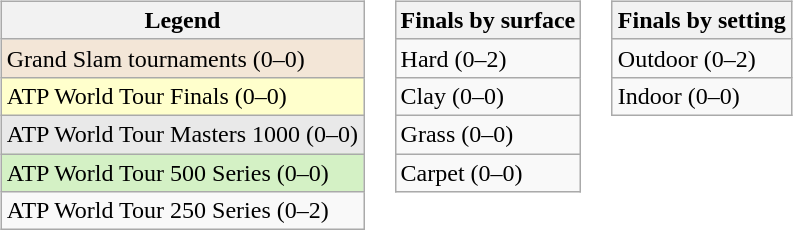<table>
<tr valign="top">
<td><br><table class="wikitable">
<tr>
<th>Legend</th>
</tr>
<tr style="background:#f3e6d7;">
<td>Grand Slam tournaments (0–0)</td>
</tr>
<tr style="background:#ffffcc;">
<td>ATP World Tour Finals (0–0)</td>
</tr>
<tr style="background:#e9e9e9;">
<td>ATP World Tour Masters 1000 (0–0)</td>
</tr>
<tr style="background:#d4f1c5;">
<td>ATP World Tour 500 Series (0–0)</td>
</tr>
<tr>
<td>ATP World Tour 250 Series (0–2)</td>
</tr>
</table>
</td>
<td><br><table class="wikitable">
<tr>
<th>Finals by surface</th>
</tr>
<tr>
<td>Hard (0–2)</td>
</tr>
<tr>
<td>Clay (0–0)</td>
</tr>
<tr>
<td>Grass (0–0)</td>
</tr>
<tr>
<td>Carpet (0–0)</td>
</tr>
</table>
</td>
<td><br><table class="wikitable">
<tr>
<th>Finals by setting</th>
</tr>
<tr>
<td>Outdoor (0–2)</td>
</tr>
<tr>
<td>Indoor (0–0)</td>
</tr>
</table>
</td>
</tr>
</table>
